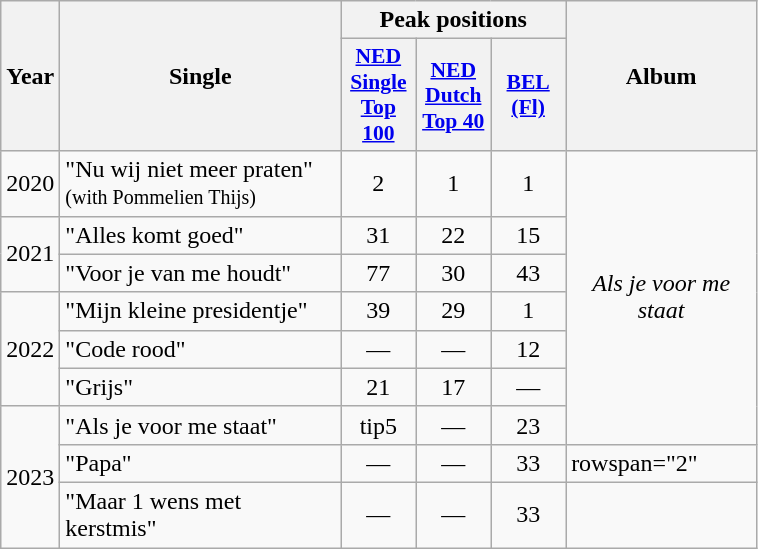<table class="wikitable">
<tr>
<th align="center" rowspan="2" width="10">Year</th>
<th align="center" rowspan="2" width="180">Single</th>
<th align="center" colspan="3" width="20">Peak positions</th>
<th align="center" rowspan="2" width="120">Album</th>
</tr>
<tr>
<th scope="col" style="width:3em;font-size:90%;"><a href='#'>NED<br>Single<br>Top 100</a><br></th>
<th scope="col" style="width:3em;font-size:90%;"><a href='#'>NED<br>Dutch<br>Top 40</a><br></th>
<th scope="col" style="width:3em;font-size:90%;"><a href='#'>BEL<br>(Fl)</a><br></th>
</tr>
<tr>
<td style="text-align:center;">2020</td>
<td>"Nu wij niet meer praten" <br><small>(with Pommelien Thijs)</small></td>
<td style="text-align:center;">2</td>
<td style="text-align:center;">1</td>
<td style="text-align:center;">1</td>
<td style="text-align:center;" rowspan="7"><em>Als je voor me staat</em></td>
</tr>
<tr>
<td style="text-align:center;" rowspan="2">2021</td>
<td>"Alles komt goed"</td>
<td style="text-align:center;">31</td>
<td style="text-align:center;">22</td>
<td style="text-align:center;">15</td>
</tr>
<tr>
<td>"Voor je van me houdt"</td>
<td style="text-align:center;">77</td>
<td style="text-align:center;">30</td>
<td style="text-align:center;">43</td>
</tr>
<tr>
<td style="text-align:center;" rowspan="3">2022</td>
<td>"Mijn kleine presidentje"</td>
<td style="text-align:center;">39</td>
<td style="text-align:center;">29</td>
<td style="text-align:center;">1</td>
</tr>
<tr>
<td>"Code rood"<br></td>
<td style="text-align:center;">—</td>
<td style="text-align:center;">—</td>
<td style="text-align:center;">12</td>
</tr>
<tr>
<td>"Grijs"</td>
<td style="text-align:center;">21</td>
<td style="text-align:center;">17</td>
<td style="text-align:center;">—</td>
</tr>
<tr>
<td style="text-align:center;" rowspan="3">2023</td>
<td>"Als je voor me staat"</td>
<td style="text-align:center;">tip5</td>
<td style="text-align:center;">—</td>
<td style="text-align:center;">23</td>
</tr>
<tr>
<td>"Papa"</td>
<td style="text-align:center;">—</td>
<td style="text-align:center;">—</td>
<td style="text-align:center;">33</td>
<td>rowspan="2" </td>
</tr>
<tr>
<td>"Maar 1 wens met kerstmis"</td>
<td style="text-align:center;">—</td>
<td style="text-align:center;">—</td>
<td style="text-align:center;">33</td>
</tr>
</table>
